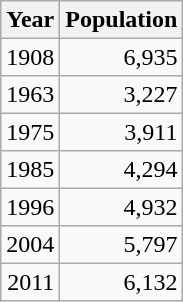<table class="wikitable" style="line-height:1.1em;">
<tr>
<th>Year</th>
<th>Population</th>
</tr>
<tr align="right">
<td>1908</td>
<td>6,935</td>
</tr>
<tr align="right">
<td>1963</td>
<td>3,227</td>
</tr>
<tr align="right">
<td>1975</td>
<td>3,911</td>
</tr>
<tr align="right">
<td>1985</td>
<td>4,294</td>
</tr>
<tr align="right">
<td>1996</td>
<td>4,932</td>
</tr>
<tr align="right">
<td>2004</td>
<td>5,797</td>
</tr>
<tr align="right">
<td>2011</td>
<td>6,132</td>
</tr>
</table>
